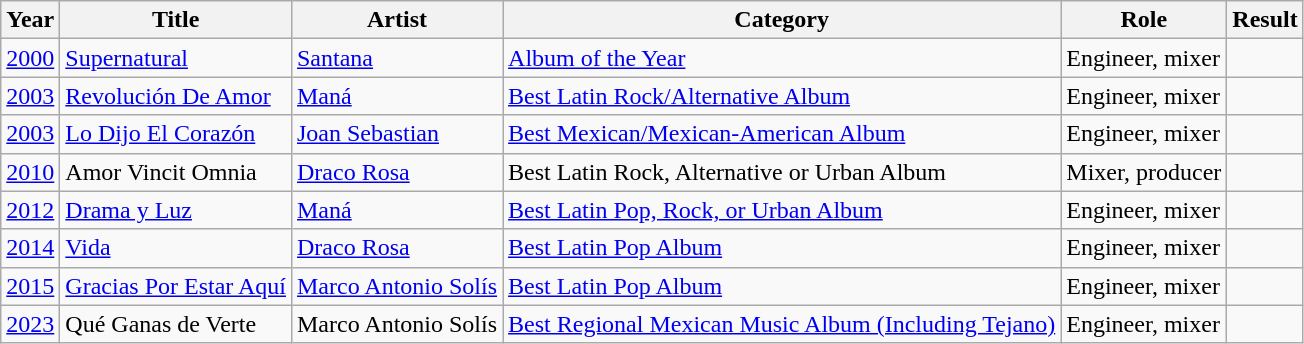<table class="wikitable sortable">
<tr>
<th>Year</th>
<th>Title</th>
<th>Artist</th>
<th>Category</th>
<th>Role</th>
<th>Result</th>
</tr>
<tr>
<td><a href='#'>2000</a></td>
<td><a href='#'>Supernatural</a></td>
<td><a href='#'>Santana</a></td>
<td><a href='#'>Album of the Year</a></td>
<td>Engineer, mixer</td>
<td></td>
</tr>
<tr>
<td><a href='#'>2003</a></td>
<td><a href='#'>Revolución De Amor</a></td>
<td><a href='#'>Maná</a></td>
<td><a href='#'>Best Latin Rock/Alternative Album</a></td>
<td>Engineer, mixer</td>
<td></td>
</tr>
<tr>
<td><a href='#'>2003</a></td>
<td><a href='#'>Lo Dijo El Corazón</a></td>
<td><a href='#'>Joan Sebastian</a></td>
<td><a href='#'>Best Mexican/Mexican-American Album</a></td>
<td>Engineer, mixer</td>
<td></td>
</tr>
<tr>
<td><a href='#'>2010</a></td>
<td>Amor Vincit Omnia</td>
<td><a href='#'>Draco Rosa</a></td>
<td>Best Latin Rock, Alternative or Urban Album</td>
<td>Mixer, producer</td>
<td></td>
</tr>
<tr>
<td><a href='#'>2012</a></td>
<td><a href='#'>Drama y Luz</a></td>
<td><a href='#'>Maná</a></td>
<td><a href='#'>Best Latin Pop, Rock, or Urban Album</a></td>
<td>Engineer, mixer</td>
<td></td>
</tr>
<tr>
<td><a href='#'>2014</a></td>
<td><a href='#'>Vida</a></td>
<td><a href='#'>Draco Rosa</a></td>
<td><a href='#'>Best Latin Pop Album</a></td>
<td>Engineer, mixer</td>
<td></td>
</tr>
<tr>
<td><a href='#'>2015</a></td>
<td><a href='#'>Gracias Por Estar Aquí</a></td>
<td><a href='#'>Marco Antonio Solís</a></td>
<td><a href='#'>Best Latin Pop Album</a></td>
<td>Engineer, mixer</td>
<td></td>
</tr>
<tr>
<td><a href='#'>2023</a></td>
<td>Qué Ganas de Verte</td>
<td>Marco Antonio Solís</td>
<td><a href='#'>Best Regional Mexican Music Album (Including Tejano)</a></td>
<td>Engineer, mixer</td>
<td></td>
</tr>
</table>
